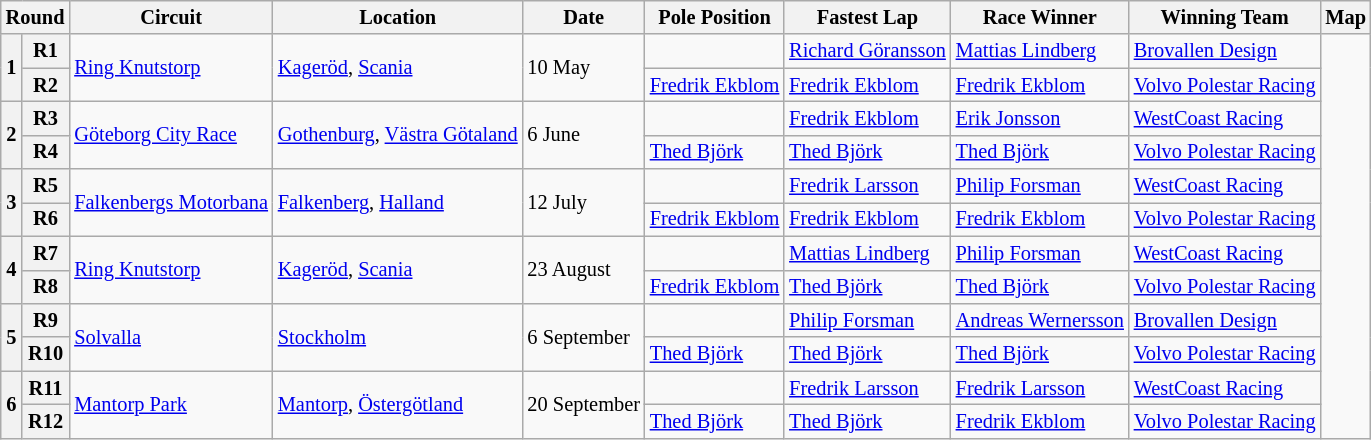<table class="wikitable" style="font-size: 85%;">
<tr>
<th colspan=2>Round</th>
<th>Circuit</th>
<th>Location</th>
<th>Date</th>
<th>Pole Position</th>
<th>Fastest Lap</th>
<th>Race Winner</th>
<th>Winning Team</th>
<th>Map</th>
</tr>
<tr>
<th rowspan=2>1</th>
<th>R1</th>
<td rowspan=2><a href='#'>Ring Knutstorp</a></td>
<td rowspan=2><a href='#'>Kageröd</a>, <a href='#'>Scania</a></td>
<td rowspan=2>10 May</td>
<td></td>
<td> <a href='#'>Richard Göransson</a></td>
<td> <a href='#'>Mattias Lindberg</a></td>
<td><a href='#'>Brovallen Design</a></td>
<td rowspan=12></td>
</tr>
<tr>
<th>R2</th>
<td> <a href='#'>Fredrik Ekblom</a></td>
<td> <a href='#'>Fredrik Ekblom</a></td>
<td> <a href='#'>Fredrik Ekblom</a></td>
<td><a href='#'>Volvo Polestar Racing</a></td>
</tr>
<tr>
<th rowspan=2>2</th>
<th>R3</th>
<td rowspan=2><a href='#'>Göteborg City Race</a></td>
<td rowspan=2><a href='#'>Gothenburg</a>, <a href='#'>Västra Götaland</a></td>
<td rowspan=2>6 June</td>
<td></td>
<td> <a href='#'>Fredrik Ekblom</a></td>
<td> <a href='#'>Erik Jonsson</a></td>
<td><a href='#'>WestCoast Racing</a></td>
</tr>
<tr>
<th>R4</th>
<td> <a href='#'>Thed Björk</a></td>
<td> <a href='#'>Thed Björk</a></td>
<td> <a href='#'>Thed Björk</a></td>
<td><a href='#'>Volvo Polestar Racing</a></td>
</tr>
<tr>
<th rowspan=2>3</th>
<th>R5</th>
<td rowspan=2><a href='#'>Falkenbergs Motorbana</a></td>
<td rowspan=2><a href='#'>Falkenberg</a>, <a href='#'>Halland</a></td>
<td rowspan=2>12 July</td>
<td></td>
<td> <a href='#'>Fredrik Larsson</a></td>
<td> <a href='#'>Philip Forsman</a></td>
<td><a href='#'>WestCoast Racing</a></td>
</tr>
<tr>
<th>R6</th>
<td> <a href='#'>Fredrik Ekblom</a></td>
<td> <a href='#'>Fredrik Ekblom</a></td>
<td> <a href='#'>Fredrik Ekblom</a></td>
<td><a href='#'>Volvo Polestar Racing</a></td>
</tr>
<tr>
<th rowspan=2>4</th>
<th>R7</th>
<td rowspan=2><a href='#'>Ring Knutstorp</a></td>
<td rowspan=2><a href='#'>Kageröd</a>, <a href='#'>Scania</a></td>
<td rowspan=2>23 August</td>
<td></td>
<td> <a href='#'>Mattias Lindberg</a></td>
<td> <a href='#'>Philip Forsman</a></td>
<td><a href='#'>WestCoast Racing</a></td>
</tr>
<tr>
<th>R8</th>
<td> <a href='#'>Fredrik Ekblom</a></td>
<td> <a href='#'>Thed Björk</a></td>
<td> <a href='#'>Thed Björk</a></td>
<td><a href='#'>Volvo Polestar Racing</a></td>
</tr>
<tr>
<th rowspan=2>5</th>
<th>R9</th>
<td rowspan=2><a href='#'>Solvalla</a></td>
<td rowspan=2><a href='#'>Stockholm</a></td>
<td rowspan=2>6 September</td>
<td></td>
<td> <a href='#'>Philip Forsman</a></td>
<td> <a href='#'>Andreas Wernersson</a></td>
<td><a href='#'>Brovallen Design</a></td>
</tr>
<tr>
<th>R10</th>
<td> <a href='#'>Thed Björk</a></td>
<td> <a href='#'>Thed Björk</a></td>
<td> <a href='#'>Thed Björk</a></td>
<td><a href='#'>Volvo Polestar Racing</a></td>
</tr>
<tr>
<th rowspan=2>6</th>
<th>R11</th>
<td rowspan=2><a href='#'>Mantorp Park</a></td>
<td rowspan=2><a href='#'>Mantorp</a>, <a href='#'>Östergötland</a></td>
<td rowspan=2>20 September</td>
<td></td>
<td> <a href='#'>Fredrik Larsson</a></td>
<td> <a href='#'>Fredrik Larsson</a></td>
<td><a href='#'>WestCoast Racing</a></td>
</tr>
<tr>
<th>R12</th>
<td> <a href='#'>Thed Björk</a></td>
<td> <a href='#'>Thed Björk</a></td>
<td> <a href='#'>Fredrik Ekblom</a></td>
<td><a href='#'>Volvo Polestar Racing</a></td>
</tr>
</table>
